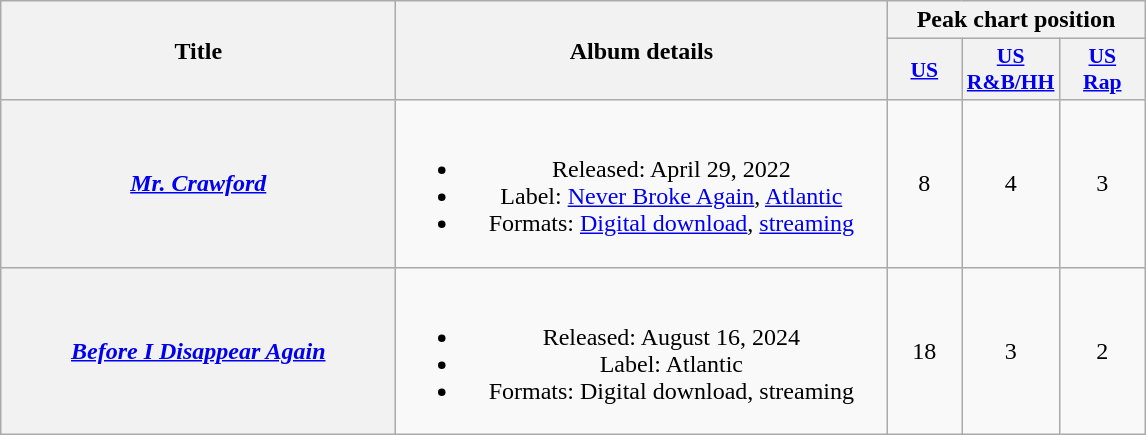<table class="wikitable plainrowheaders" style="text-align:center">
<tr>
<th scope="col" rowspan="2" style="width:16em;">Title</th>
<th scope="col" rowspan="2" style="width:20em;">Album details</th>
<th scope="col" colspan="3">Peak chart position</th>
</tr>
<tr>
<th scope="col" style="width:3em;font-size:90%;"><a href='#'>US</a><br></th>
<th scope="col" style="width:3em;font-size:90%;"><a href='#'>US<br>R&B/HH</a><br></th>
<th scope="col" style="width:3.5em;font-size:90%;"><a href='#'>US<br>Rap</a><br></th>
</tr>
<tr>
<th scope="row"><em><a href='#'>Mr. Crawford</a></em></th>
<td><br><ul><li>Released: April 29, 2022</li><li>Label: <a href='#'>Never Broke Again</a>, <a href='#'>Atlantic</a></li><li>Formats: <a href='#'>Digital download</a>, <a href='#'>streaming</a></li></ul></td>
<td>8</td>
<td>4</td>
<td>3</td>
</tr>
<tr>
<th scope="row"><em><a href='#'>Before I Disappear Again</a></em></th>
<td><br><ul><li>Released: August 16, 2024</li><li>Label: Atlantic</li><li>Formats: Digital download, streaming</li></ul></td>
<td>18</td>
<td>3</td>
<td>2</td>
</tr>
</table>
